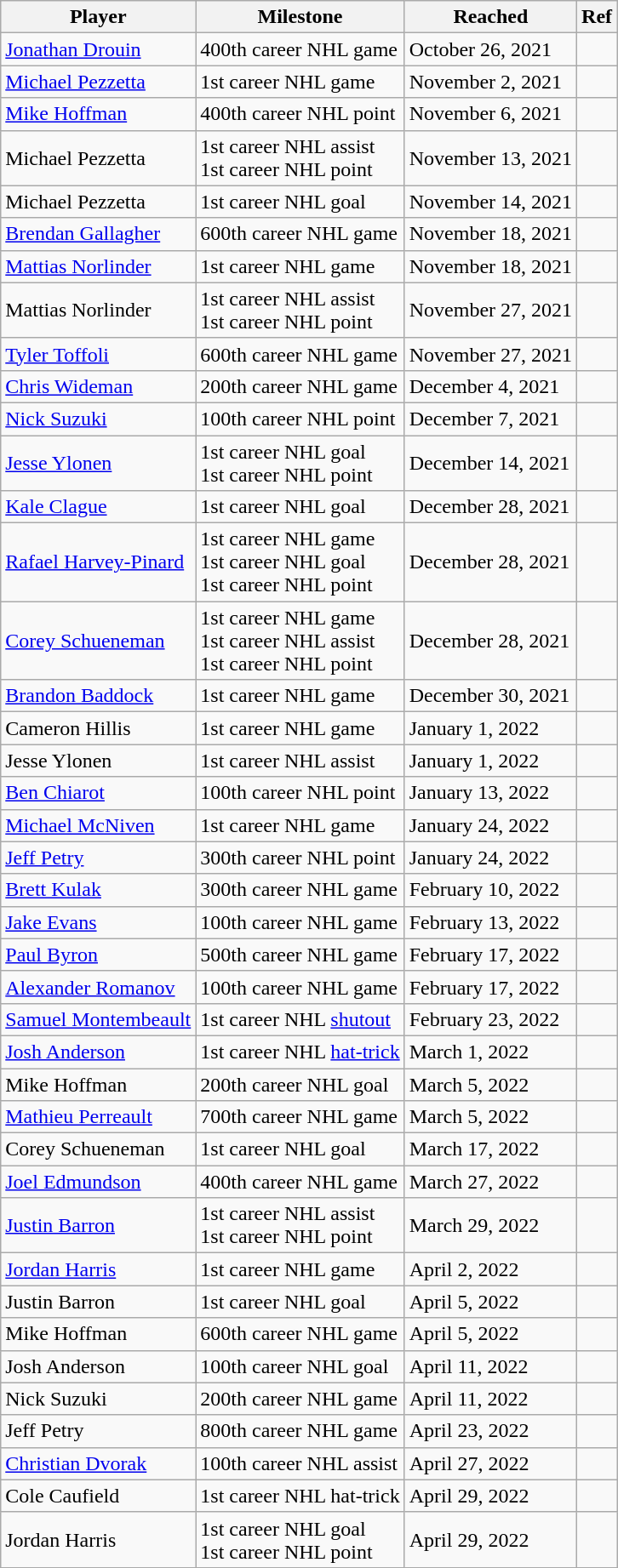<table class="wikitable sortable">
<tr align=center>
<th>Player</th>
<th>Milestone</th>
<th data-sort-type="date">Reached</th>
<th>Ref</th>
</tr>
<tr>
<td><a href='#'>Jonathan Drouin</a></td>
<td>400th career NHL game</td>
<td>October 26, 2021</td>
<td></td>
</tr>
<tr>
<td><a href='#'>Michael Pezzetta</a></td>
<td>1st career NHL game</td>
<td>November 2, 2021</td>
<td></td>
</tr>
<tr>
<td><a href='#'> Mike Hoffman</a></td>
<td>400th career NHL point</td>
<td>November 6, 2021</td>
<td></td>
</tr>
<tr>
<td>Michael Pezzetta</td>
<td>1st career NHL assist<br>1st career NHL point</td>
<td>November 13, 2021</td>
<td></td>
</tr>
<tr>
<td>Michael Pezzetta</td>
<td>1st career NHL goal</td>
<td>November 14, 2021</td>
<td></td>
</tr>
<tr>
<td><a href='#'>Brendan Gallagher</a></td>
<td>600th career NHL game</td>
<td>November 18, 2021</td>
<td></td>
</tr>
<tr>
<td><a href='#'>Mattias Norlinder</a></td>
<td>1st career NHL game</td>
<td>November 18, 2021</td>
<td></td>
</tr>
<tr>
<td>Mattias Norlinder</td>
<td>1st career NHL assist<br>1st career NHL point</td>
<td>November 27, 2021</td>
<td></td>
</tr>
<tr>
<td><a href='#'>Tyler Toffoli</a></td>
<td>600th career NHL game</td>
<td>November 27, 2021</td>
<td></td>
</tr>
<tr>
<td><a href='#'>Chris Wideman</a></td>
<td>200th career NHL game</td>
<td>December 4, 2021</td>
<td></td>
</tr>
<tr>
<td><a href='#'>Nick Suzuki</a></td>
<td>100th career NHL point</td>
<td>December 7, 2021</td>
<td></td>
</tr>
<tr>
<td><a href='#'>Jesse Ylonen</a></td>
<td>1st career NHL goal<br>1st career NHL point</td>
<td>December 14, 2021</td>
<td></td>
</tr>
<tr>
<td><a href='#'>Kale Clague</a></td>
<td>1st career NHL goal</td>
<td>December 28, 2021</td>
<td></td>
</tr>
<tr>
<td><a href='#'>Rafael Harvey-Pinard</a></td>
<td>1st career NHL game<br>1st career NHL goal<br>1st career NHL point</td>
<td>December 28, 2021</td>
<td></td>
</tr>
<tr>
<td><a href='#'>Corey Schueneman</a></td>
<td>1st career NHL game<br>1st career NHL assist<br>1st career NHL point</td>
<td>December 28, 2021</td>
<td></td>
</tr>
<tr>
<td><a href='#'>Brandon Baddock</a></td>
<td>1st career NHL game</td>
<td>December 30, 2021</td>
<td></td>
</tr>
<tr>
<td>Cameron Hillis</td>
<td>1st career NHL game</td>
<td>January 1, 2022</td>
<td></td>
</tr>
<tr>
<td>Jesse Ylonen</td>
<td>1st career NHL assist</td>
<td>January 1, 2022</td>
<td></td>
</tr>
<tr>
<td><a href='#'>Ben Chiarot</a></td>
<td>100th career NHL point</td>
<td>January 13, 2022</td>
<td></td>
</tr>
<tr>
<td><a href='#'>Michael McNiven</a></td>
<td>1st career NHL game</td>
<td>January 24, 2022</td>
<td></td>
</tr>
<tr>
<td><a href='#'>Jeff Petry</a></td>
<td>300th career NHL point</td>
<td>January 24, 2022</td>
<td></td>
</tr>
<tr>
<td><a href='#'>Brett Kulak</a></td>
<td>300th career NHL game</td>
<td>February 10, 2022</td>
<td></td>
</tr>
<tr>
<td><a href='#'> Jake Evans</a></td>
<td>100th career NHL game</td>
<td>February 13, 2022</td>
<td></td>
</tr>
<tr>
<td><a href='#'>Paul Byron</a></td>
<td>500th career NHL game</td>
<td>February 17, 2022</td>
<td></td>
</tr>
<tr>
<td><a href='#'> Alexander Romanov</a></td>
<td>100th career NHL game</td>
<td>February 17, 2022</td>
<td></td>
</tr>
<tr>
<td><a href='#'>Samuel Montembeault</a></td>
<td>1st career NHL <a href='#'>shutout</a></td>
<td>February 23, 2022</td>
<td></td>
</tr>
<tr>
<td><a href='#'> Josh Anderson</a></td>
<td>1st career NHL <a href='#'>hat-trick</a></td>
<td>March 1, 2022</td>
<td></td>
</tr>
<tr>
<td>Mike Hoffman</td>
<td>200th career NHL goal</td>
<td>March 5, 2022</td>
<td></td>
</tr>
<tr>
<td><a href='#'>Mathieu Perreault</a></td>
<td>700th career NHL game</td>
<td>March 5, 2022</td>
<td></td>
</tr>
<tr>
<td>Corey Schueneman</td>
<td>1st career NHL goal</td>
<td>March 17, 2022</td>
<td></td>
</tr>
<tr>
<td><a href='#'>Joel Edmundson</a></td>
<td>400th career NHL game</td>
<td>March 27, 2022</td>
<td></td>
</tr>
<tr>
<td><a href='#'>Justin Barron</a></td>
<td>1st career NHL assist<br>1st career NHL point</td>
<td>March 29, 2022</td>
<td></td>
</tr>
<tr>
<td><a href='#'> Jordan Harris</a></td>
<td>1st career NHL game</td>
<td>April 2, 2022</td>
<td></td>
</tr>
<tr>
<td>Justin Barron</td>
<td>1st career NHL goal</td>
<td>April 5, 2022</td>
<td></td>
</tr>
<tr>
<td>Mike Hoffman</td>
<td>600th career NHL game</td>
<td>April 5, 2022</td>
<td></td>
</tr>
<tr>
<td>Josh Anderson</td>
<td>100th career NHL goal</td>
<td>April 11, 2022</td>
<td></td>
</tr>
<tr>
<td>Nick Suzuki</td>
<td>200th career NHL game</td>
<td>April 11, 2022</td>
<td></td>
</tr>
<tr>
<td>Jeff Petry</td>
<td>800th career NHL game</td>
<td>April 23, 2022</td>
<td></td>
</tr>
<tr>
<td><a href='#'>Christian Dvorak</a></td>
<td>100th career NHL assist</td>
<td>April 27, 2022</td>
<td></td>
</tr>
<tr>
<td>Cole Caufield</td>
<td>1st career NHL hat-trick</td>
<td>April 29, 2022</td>
<td></td>
</tr>
<tr>
<td>Jordan Harris</td>
<td>1st career NHL goal<br>1st career NHL point</td>
<td>April 29, 2022</td>
<td></td>
</tr>
<tr>
</tr>
</table>
